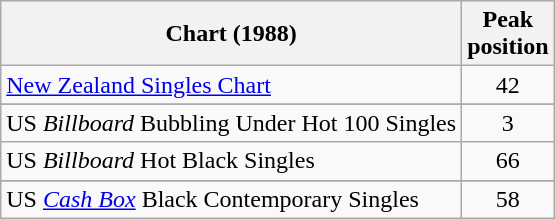<table class="wikitable sortable plainrowheaders">
<tr>
<th>Chart (1988)</th>
<th>Peak<br>position</th>
</tr>
<tr>
<td><a href='#'>New Zealand Singles Chart</a></td>
<td align="center">42</td>
</tr>
<tr>
</tr>
<tr>
</tr>
<tr>
<td>US <em>Billboard</em> Bubbling Under Hot 100 Singles</td>
<td align="center">3</td>
</tr>
<tr>
<td>US <em>Billboard</em> Hot Black Singles</td>
<td align="center">66</td>
</tr>
<tr>
</tr>
<tr>
<td>US <em><a href='#'>Cash Box</a></em> Black Contemporary Singles </td>
<td align="center">58</td>
</tr>
</table>
